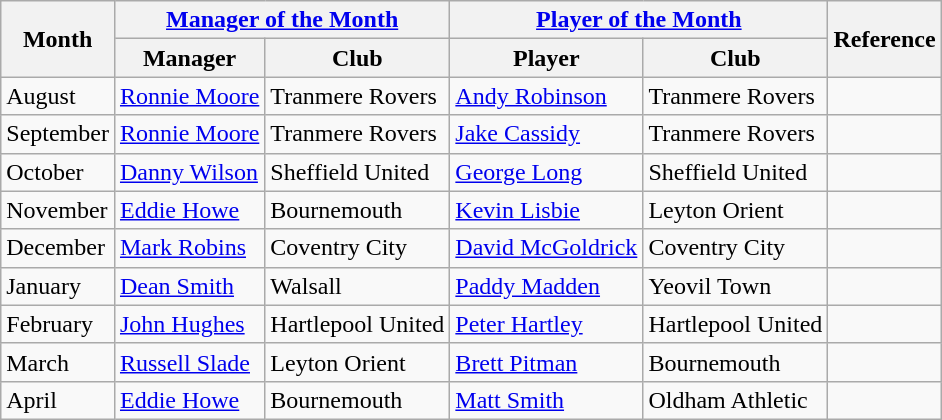<table class="wikitable">
<tr>
<th rowspan="2">Month</th>
<th colspan="2"><a href='#'>Manager of the Month</a></th>
<th colspan="2"><a href='#'>Player of the Month</a></th>
<th rowspan="2">Reference</th>
</tr>
<tr>
<th>Manager</th>
<th>Club</th>
<th>Player</th>
<th>Club</th>
</tr>
<tr>
<td>August</td>
<td><a href='#'>Ronnie Moore</a></td>
<td>Tranmere Rovers</td>
<td><a href='#'>Andy Robinson</a></td>
<td>Tranmere Rovers</td>
<td align=center></td>
</tr>
<tr>
<td>September</td>
<td><a href='#'>Ronnie Moore</a></td>
<td>Tranmere Rovers</td>
<td><a href='#'>Jake Cassidy</a></td>
<td>Tranmere Rovers</td>
<td align=center></td>
</tr>
<tr>
<td>October</td>
<td><a href='#'>Danny Wilson</a></td>
<td>Sheffield United</td>
<td><a href='#'>George Long</a></td>
<td>Sheffield United</td>
<td align=center></td>
</tr>
<tr>
<td>November</td>
<td><a href='#'>Eddie Howe</a></td>
<td>Bournemouth</td>
<td><a href='#'>Kevin Lisbie</a></td>
<td>Leyton Orient</td>
<td align=center></td>
</tr>
<tr>
<td>December</td>
<td><a href='#'>Mark Robins</a></td>
<td>Coventry City</td>
<td><a href='#'>David McGoldrick</a></td>
<td>Coventry City</td>
<td align=center></td>
</tr>
<tr>
<td>January</td>
<td><a href='#'>Dean Smith</a></td>
<td>Walsall</td>
<td><a href='#'>Paddy Madden</a></td>
<td>Yeovil Town</td>
<td align=center></td>
</tr>
<tr>
<td>February</td>
<td><a href='#'>John Hughes</a></td>
<td>Hartlepool United</td>
<td><a href='#'>Peter Hartley</a></td>
<td>Hartlepool United</td>
<td align=center></td>
</tr>
<tr>
<td>March</td>
<td><a href='#'>Russell Slade</a></td>
<td>Leyton Orient</td>
<td><a href='#'>Brett Pitman</a></td>
<td>Bournemouth</td>
<td align=center></td>
</tr>
<tr>
<td>April</td>
<td><a href='#'>Eddie Howe</a></td>
<td>Bournemouth</td>
<td><a href='#'>Matt Smith</a></td>
<td>Oldham Athletic</td>
<td align=center></td>
</tr>
</table>
